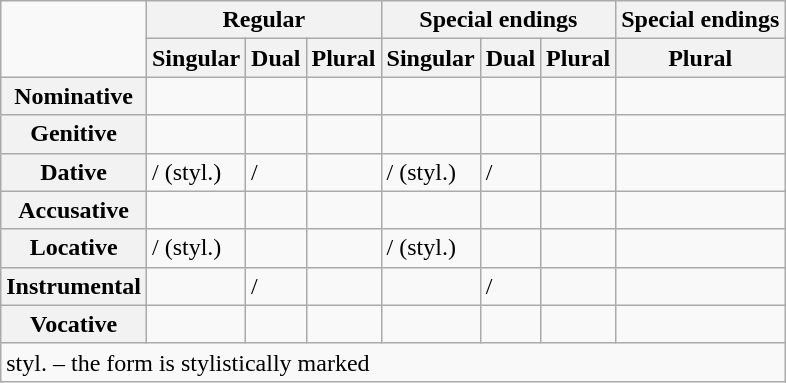<table class="wikitable">
<tr>
<td rowspan="2"></td>
<th colspan="3">Regular</th>
<th colspan="3">Special endings</th>
<th>Special endings</th>
</tr>
<tr>
<th>Singular</th>
<th>Dual</th>
<th>Plural</th>
<th>Singular</th>
<th>Dual</th>
<th>Plural</th>
<th>Plural</th>
</tr>
<tr>
<th>Nominative</th>
<td></td>
<td></td>
<td></td>
<td></td>
<td></td>
<td></td>
<td></td>
</tr>
<tr>
<th>Genitive</th>
<td></td>
<td></td>
<td></td>
<td></td>
<td></td>
<td></td>
<td></td>
</tr>
<tr>
<th>Dative</th>
<td> /  (styl.)</td>
<td> /<br></td>
<td></td>
<td> /  (styl.)</td>
<td> /<br></td>
<td></td>
<td></td>
</tr>
<tr>
<th>Accusative</th>
<td></td>
<td></td>
<td></td>
<td></td>
<td></td>
<td></td>
<td></td>
</tr>
<tr>
<th>Locative</th>
<td> /  (styl.)</td>
<td></td>
<td></td>
<td> /  (styl.)</td>
<td></td>
<td></td>
<td></td>
</tr>
<tr>
<th>Instrumental</th>
<td></td>
<td> /<br></td>
<td></td>
<td></td>
<td> /<br></td>
<td></td>
<td></td>
</tr>
<tr>
<th>Vocative</th>
<td></td>
<td></td>
<td></td>
<td></td>
<td></td>
<td></td>
<td></td>
</tr>
<tr>
<td colspan="8">styl. – the form is stylistically marked</td>
</tr>
</table>
